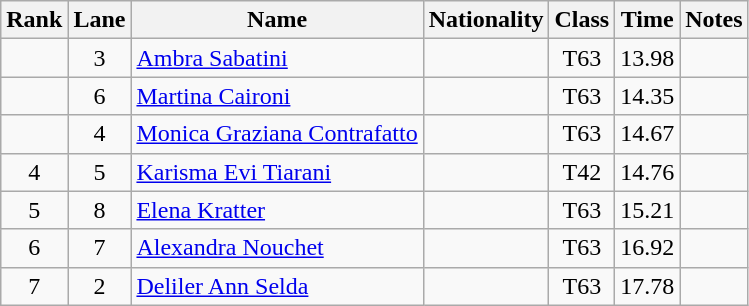<table class="wikitable sortable" style="text-align:center">
<tr>
<th>Rank</th>
<th>Lane</th>
<th>Name</th>
<th>Nationality</th>
<th>Class</th>
<th>Time</th>
<th>Notes</th>
</tr>
<tr>
<td></td>
<td>3</td>
<td align=left><a href='#'>Ambra Sabatini</a></td>
<td align=left></td>
<td>T63</td>
<td>13.98</td>
<td></td>
</tr>
<tr>
<td></td>
<td>6</td>
<td align=left><a href='#'>Martina Caironi</a></td>
<td align=left></td>
<td>T63</td>
<td>14.35</td>
<td></td>
</tr>
<tr>
<td></td>
<td>4</td>
<td align=left><a href='#'>Monica Graziana Contrafatto</a></td>
<td align=left></td>
<td>T63</td>
<td>14.67</td>
<td></td>
</tr>
<tr>
<td>4</td>
<td>5</td>
<td align=left><a href='#'>Karisma Evi Tiarani</a></td>
<td align=left></td>
<td>T42</td>
<td>14.76</td>
<td></td>
</tr>
<tr>
<td>5</td>
<td>8</td>
<td align=left><a href='#'>Elena Kratter</a></td>
<td align=left></td>
<td>T63</td>
<td>15.21</td>
<td></td>
</tr>
<tr>
<td>6</td>
<td>7</td>
<td align=left><a href='#'>Alexandra Nouchet</a></td>
<td align=left></td>
<td>T63</td>
<td>16.92</td>
<td></td>
</tr>
<tr>
<td>7</td>
<td>2</td>
<td align=left><a href='#'>Deliler Ann Selda</a></td>
<td align=left></td>
<td>T63</td>
<td>17.78</td>
<td></td>
</tr>
</table>
